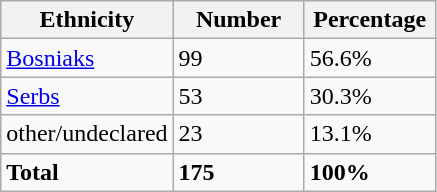<table class="wikitable">
<tr>
<th width="100px">Ethnicity</th>
<th width="80px">Number</th>
<th width="80px">Percentage</th>
</tr>
<tr>
<td><a href='#'>Bosniaks</a></td>
<td>99</td>
<td>56.6%</td>
</tr>
<tr>
<td><a href='#'>Serbs</a></td>
<td>53</td>
<td>30.3%</td>
</tr>
<tr>
<td>other/undeclared</td>
<td>23</td>
<td>13.1%</td>
</tr>
<tr>
<td><strong>Total</strong></td>
<td><strong>175</strong></td>
<td><strong>100%</strong></td>
</tr>
</table>
